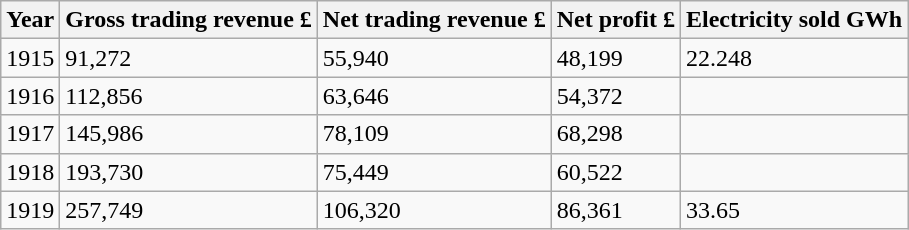<table class="wikitable">
<tr>
<th>Year</th>
<th>Gross trading revenue £</th>
<th>Net trading revenue £</th>
<th>Net profit £</th>
<th>Electricity sold GWh</th>
</tr>
<tr>
<td>1915</td>
<td>91,272</td>
<td>55,940</td>
<td>48,199</td>
<td>22.248</td>
</tr>
<tr>
<td>1916</td>
<td>112,856</td>
<td>63,646</td>
<td>54,372</td>
<td></td>
</tr>
<tr>
<td>1917</td>
<td>145,986</td>
<td>78,109</td>
<td>68,298</td>
<td></td>
</tr>
<tr>
<td>1918</td>
<td>193,730</td>
<td>75,449</td>
<td>60,522</td>
<td></td>
</tr>
<tr>
<td>1919</td>
<td>257,749</td>
<td>106,320</td>
<td>86,361</td>
<td>33.65</td>
</tr>
</table>
